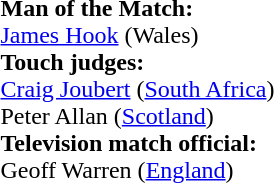<table width=100%>
<tr>
<td><br><strong>Man of the Match:</strong>
<br><a href='#'>James Hook</a> (Wales)<br><strong>Touch judges:</strong>
<br><a href='#'>Craig Joubert</a> (<a href='#'>South Africa</a>)
<br>Peter Allan (<a href='#'>Scotland</a>)
<br><strong>Television match official:</strong>
<br>Geoff Warren (<a href='#'>England</a>)</td>
</tr>
</table>
